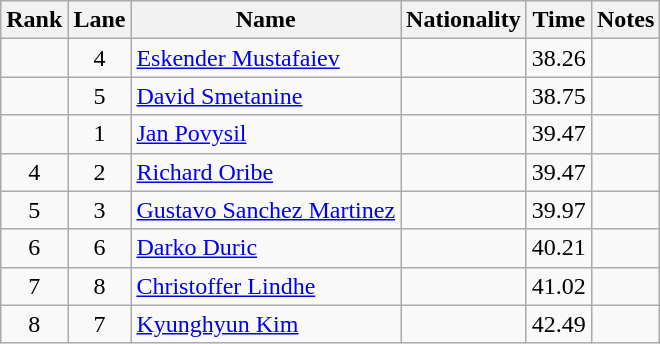<table class="wikitable">
<tr>
<th>Rank</th>
<th>Lane</th>
<th>Name</th>
<th>Nationality</th>
<th>Time</th>
<th>Notes</th>
</tr>
<tr>
<td align=center></td>
<td align=center>4</td>
<td><a href='#'>Eskender Mustafaiev</a></td>
<td></td>
<td align=center>38.26</td>
<td align=center></td>
</tr>
<tr>
<td align=center></td>
<td align=center>5</td>
<td><a href='#'>David Smetanine</a></td>
<td></td>
<td align=center>38.75</td>
<td align=center></td>
</tr>
<tr>
<td align=center></td>
<td align=center>1</td>
<td><a href='#'>Jan Povysil</a></td>
<td></td>
<td align=center>39.47</td>
<td align=center></td>
</tr>
<tr>
<td align=center>4</td>
<td align=center>2</td>
<td><a href='#'>Richard Oribe</a></td>
<td></td>
<td align=center>39.47</td>
<td align=center></td>
</tr>
<tr>
<td align=center>5</td>
<td align=center>3</td>
<td><a href='#'>Gustavo Sanchez Martinez</a></td>
<td></td>
<td align=center>39.97</td>
<td align=center></td>
</tr>
<tr>
<td align=center>6</td>
<td align=center>6</td>
<td><a href='#'>Darko Duric</a></td>
<td></td>
<td align=center>40.21</td>
<td align=center></td>
</tr>
<tr>
<td align=center>7</td>
<td align=center>8</td>
<td><a href='#'>Christoffer Lindhe</a></td>
<td></td>
<td align=center>41.02</td>
<td align=center></td>
</tr>
<tr>
<td align=center>8</td>
<td align=center>7</td>
<td><a href='#'>Kyunghyun Kim</a></td>
<td></td>
<td align=center>42.49</td>
<td align=center></td>
</tr>
</table>
